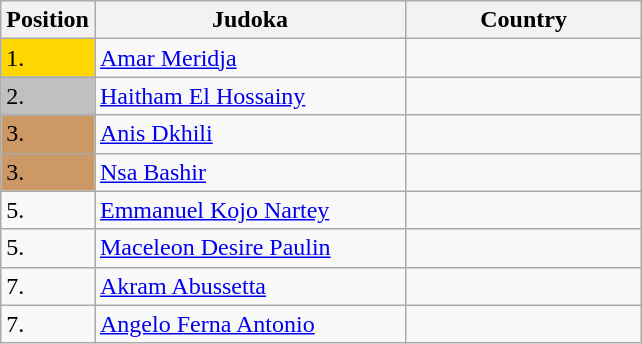<table class=wikitable>
<tr>
<th width=10>Position</th>
<th width=200>Judoka</th>
<th width=150>Country</th>
</tr>
<tr>
<td bgcolor=gold>1.</td>
<td><a href='#'>Amar Meridja</a></td>
<td></td>
</tr>
<tr>
<td bgcolor="silver">2.</td>
<td><a href='#'>Haitham El Hossainy</a></td>
<td></td>
</tr>
<tr>
<td bgcolor="CC9966">3.</td>
<td><a href='#'>Anis Dkhili</a></td>
<td></td>
</tr>
<tr>
<td bgcolor="CC9966">3.</td>
<td><a href='#'>Nsa Bashir</a></td>
<td></td>
</tr>
<tr>
<td>5.</td>
<td><a href='#'>Emmanuel Kojo Nartey</a></td>
<td></td>
</tr>
<tr>
<td>5.</td>
<td><a href='#'>Maceleon Desire Paulin</a></td>
<td></td>
</tr>
<tr>
<td>7.</td>
<td><a href='#'>Akram Abussetta</a></td>
<td></td>
</tr>
<tr>
<td>7.</td>
<td><a href='#'>Angelo Ferna Antonio</a></td>
<td></td>
</tr>
</table>
